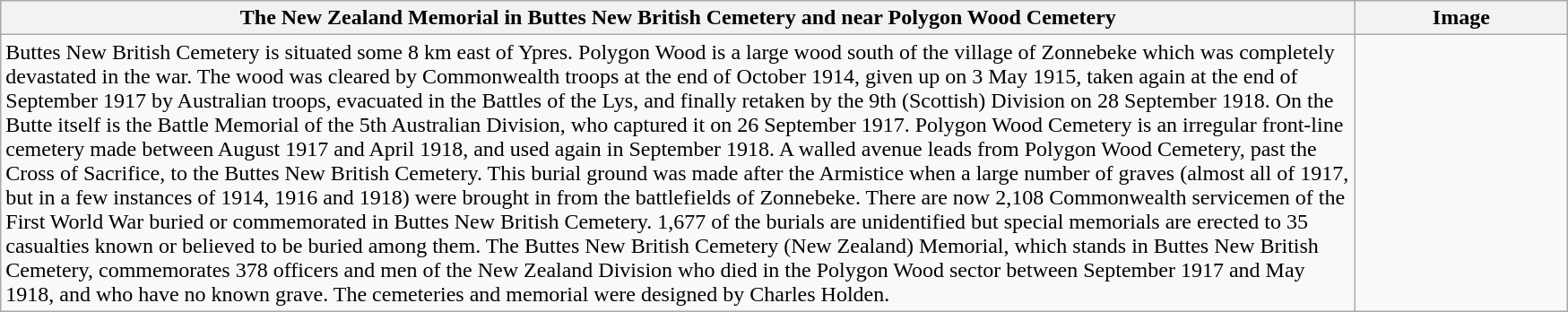<table class="wikitable sortable">
<tr>
<th scope="col" style="width:1000px;">The New Zealand Memorial in Buttes New British Cemetery and near Polygon Wood Cemetery</th>
<th scope="col" style="width:150px;">Image</th>
</tr>
<tr>
<td>Buttes New British Cemetery is situated some 8 km east of Ypres. Polygon Wood is a large wood south of the village of Zonnebeke which was completely devastated in the war. The wood was cleared by Commonwealth troops at the end of October 1914, given up on 3 May 1915, taken again at the end of September 1917 by Australian troops, evacuated in the Battles of the Lys, and finally retaken by the 9th (Scottish) Division on 28 September 1918. On the Butte itself is the Battle Memorial of the 5th Australian Division, who captured it on 26 September 1917. Polygon Wood Cemetery is an irregular front-line cemetery made between August 1917 and April 1918, and used again in September 1918. A walled avenue leads from Polygon Wood Cemetery, past the Cross of Sacrifice, to the Buttes New British Cemetery. This burial ground was made after the Armistice when a large number of graves (almost all of 1917, but in a few instances of 1914, 1916 and 1918) were brought in from the battlefields of Zonnebeke. There are now 2,108 Commonwealth servicemen of the First World War buried or commemorated in Buttes New British Cemetery. 1,677 of the burials are unidentified but special memorials are erected to 35 casualties known or believed to be buried among them. The Buttes New British Cemetery (New Zealand) Memorial, which stands in Buttes New British Cemetery, commemorates 378 officers and men of the New Zealand Division who died in the Polygon Wood sector between September 1917 and May 1918, and who have no known grave. The cemeteries and memorial were designed by Charles Holden.</td>
<td></td>
</tr>
</table>
